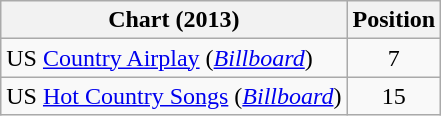<table class="wikitable sortable">
<tr>
<th scope="col">Chart (2013)</th>
<th scope="col">Position</th>
</tr>
<tr>
<td>US <a href='#'>Country Airplay</a> (<em><a href='#'>Billboard</a></em>)</td>
<td style="text-align:center;">7</td>
</tr>
<tr>
<td>US <a href='#'>Hot Country Songs</a> (<em><a href='#'>Billboard</a></em>)</td>
<td style="text-align:center;">15</td>
</tr>
</table>
